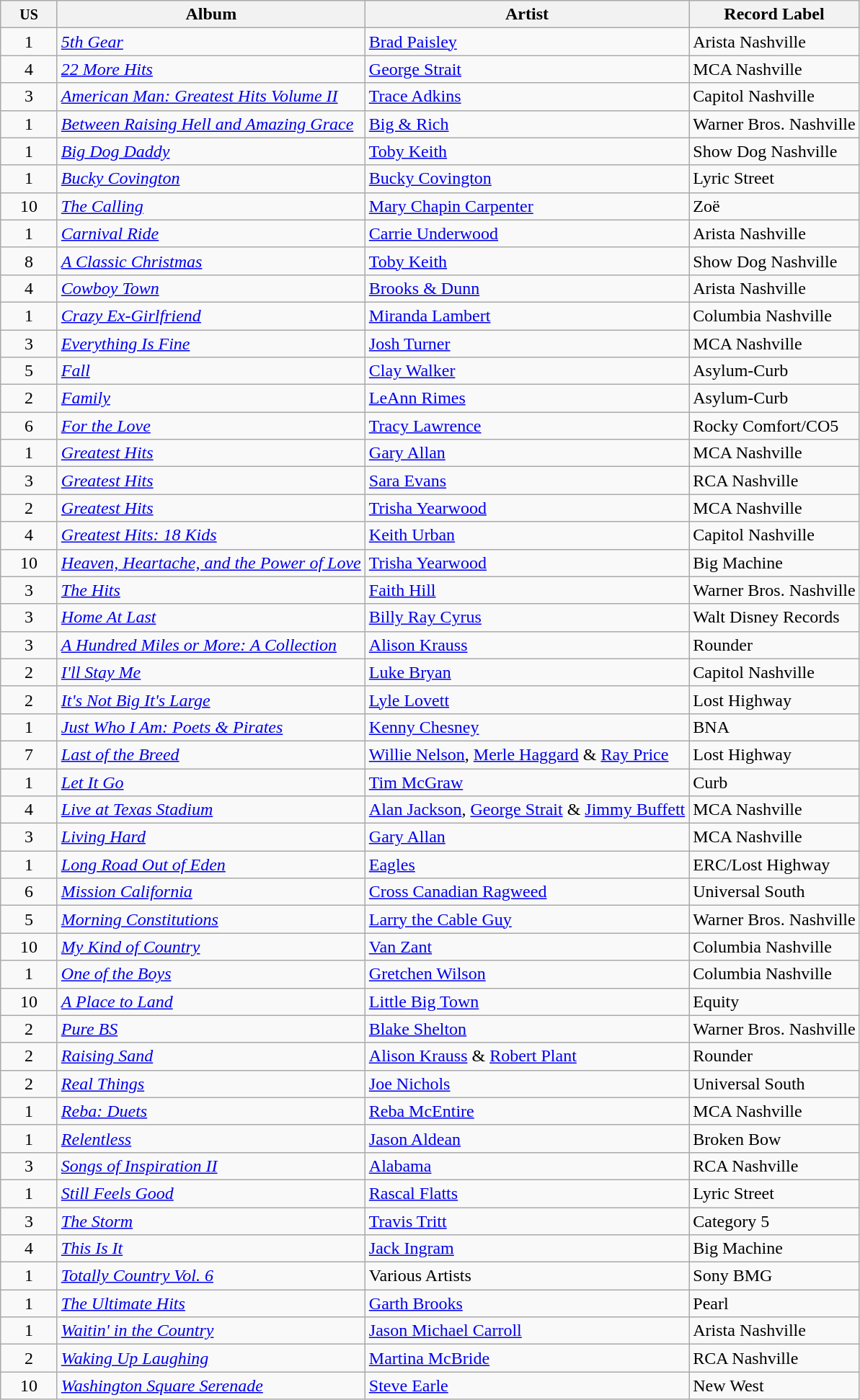<table class="wikitable sortable">
<tr>
<th width=45><small>US</small></th>
<th>Album</th>
<th>Artist</th>
<th>Record Label</th>
</tr>
<tr>
<td align="center">1</td>
<td><em><a href='#'>5th Gear</a></em></td>
<td><a href='#'>Brad Paisley</a></td>
<td>Arista Nashville</td>
</tr>
<tr>
<td align="center">4</td>
<td><em><a href='#'>22 More Hits</a></em></td>
<td><a href='#'>George Strait</a></td>
<td>MCA Nashville</td>
</tr>
<tr>
<td align="center">3</td>
<td><em><a href='#'>American Man: Greatest Hits Volume II</a></em></td>
<td><a href='#'>Trace Adkins</a></td>
<td>Capitol Nashville</td>
</tr>
<tr>
<td align="center">1</td>
<td><em><a href='#'>Between Raising Hell and Amazing Grace</a></em></td>
<td><a href='#'>Big & Rich</a></td>
<td>Warner Bros. Nashville</td>
</tr>
<tr>
<td align="center">1</td>
<td><em><a href='#'>Big Dog Daddy</a></em></td>
<td><a href='#'>Toby Keith</a></td>
<td>Show Dog Nashville</td>
</tr>
<tr>
<td align="center">1</td>
<td><em><a href='#'>Bucky Covington</a></em></td>
<td><a href='#'>Bucky Covington</a></td>
<td>Lyric Street</td>
</tr>
<tr>
<td align="center">10</td>
<td><em><a href='#'>The Calling</a></em></td>
<td><a href='#'>Mary Chapin Carpenter</a></td>
<td>Zoë</td>
</tr>
<tr>
<td align="center">1</td>
<td><em><a href='#'>Carnival Ride</a></em></td>
<td><a href='#'>Carrie Underwood</a></td>
<td>Arista Nashville</td>
</tr>
<tr>
<td align="center">8</td>
<td><em><a href='#'>A Classic Christmas</a></em></td>
<td><a href='#'>Toby Keith</a></td>
<td>Show Dog Nashville</td>
</tr>
<tr>
<td align="center">4</td>
<td><em><a href='#'>Cowboy Town</a></em></td>
<td><a href='#'>Brooks & Dunn</a></td>
<td>Arista Nashville</td>
</tr>
<tr>
<td align="center">1</td>
<td><em><a href='#'>Crazy Ex-Girlfriend</a></em></td>
<td><a href='#'>Miranda Lambert</a></td>
<td>Columbia Nashville</td>
</tr>
<tr>
<td align="center">3</td>
<td><em><a href='#'>Everything Is Fine</a></em></td>
<td><a href='#'>Josh Turner</a></td>
<td>MCA Nashville</td>
</tr>
<tr>
<td align="center">5</td>
<td><em><a href='#'>Fall</a></em></td>
<td><a href='#'>Clay Walker</a></td>
<td>Asylum-Curb</td>
</tr>
<tr>
<td align="center">2</td>
<td><em><a href='#'>Family</a></em></td>
<td><a href='#'>LeAnn Rimes</a></td>
<td>Asylum-Curb</td>
</tr>
<tr>
<td align="center">6</td>
<td><em><a href='#'>For the Love</a></em></td>
<td><a href='#'>Tracy Lawrence</a></td>
<td>Rocky Comfort/CO5</td>
</tr>
<tr>
<td align="center">1</td>
<td><em><a href='#'>Greatest Hits</a></em></td>
<td><a href='#'>Gary Allan</a></td>
<td>MCA Nashville</td>
</tr>
<tr>
<td align="center">3</td>
<td><em><a href='#'>Greatest Hits</a></em></td>
<td><a href='#'>Sara Evans</a></td>
<td>RCA Nashville</td>
</tr>
<tr>
<td align="center">2</td>
<td><em><a href='#'>Greatest Hits</a></em></td>
<td><a href='#'>Trisha Yearwood</a></td>
<td>MCA Nashville</td>
</tr>
<tr>
<td align="center">4</td>
<td><em><a href='#'>Greatest Hits: 18 Kids</a></em></td>
<td><a href='#'>Keith Urban</a></td>
<td>Capitol Nashville</td>
</tr>
<tr>
<td align="center">10</td>
<td><em><a href='#'>Heaven, Heartache, and the Power of Love</a></em></td>
<td><a href='#'>Trisha Yearwood</a></td>
<td>Big Machine</td>
</tr>
<tr>
<td align="center">3</td>
<td><em><a href='#'>The Hits</a></em></td>
<td><a href='#'>Faith Hill</a></td>
<td>Warner Bros. Nashville</td>
</tr>
<tr>
<td align="center">3</td>
<td><em><a href='#'>Home At Last</a></em></td>
<td><a href='#'>Billy Ray Cyrus</a></td>
<td>Walt Disney Records</td>
</tr>
<tr>
<td align="center">3</td>
<td><em><a href='#'>A Hundred Miles or More: A Collection</a></em></td>
<td><a href='#'>Alison Krauss</a></td>
<td>Rounder</td>
</tr>
<tr>
<td align="center">2</td>
<td><em><a href='#'>I'll Stay Me</a></em></td>
<td><a href='#'>Luke Bryan</a></td>
<td>Capitol Nashville</td>
</tr>
<tr>
<td align="center">2</td>
<td><em><a href='#'>It's Not Big It's Large</a></em></td>
<td><a href='#'>Lyle Lovett</a></td>
<td>Lost Highway</td>
</tr>
<tr>
<td align="center">1</td>
<td><em><a href='#'>Just Who I Am: Poets & Pirates</a></em></td>
<td><a href='#'>Kenny Chesney</a></td>
<td>BNA</td>
</tr>
<tr>
<td align="center">7</td>
<td><em><a href='#'>Last of the Breed</a></em></td>
<td><a href='#'>Willie Nelson</a>, <a href='#'>Merle Haggard</a> & <a href='#'>Ray Price</a></td>
<td>Lost Highway</td>
</tr>
<tr>
<td align="center">1</td>
<td><em><a href='#'>Let It Go</a></em></td>
<td><a href='#'>Tim McGraw</a></td>
<td>Curb</td>
</tr>
<tr>
<td align="center">4</td>
<td><em><a href='#'>Live at Texas Stadium</a></em></td>
<td><a href='#'>Alan Jackson</a>, <a href='#'>George Strait</a> & <a href='#'>Jimmy Buffett</a></td>
<td>MCA Nashville</td>
</tr>
<tr>
<td align="center">3</td>
<td><em><a href='#'>Living Hard</a></em></td>
<td><a href='#'>Gary Allan</a></td>
<td>MCA Nashville</td>
</tr>
<tr>
<td align="center">1</td>
<td><em><a href='#'>Long Road Out of Eden</a></em></td>
<td><a href='#'>Eagles</a></td>
<td>ERC/Lost Highway</td>
</tr>
<tr>
<td align="center">6</td>
<td><em><a href='#'>Mission California</a></em></td>
<td><a href='#'>Cross Canadian Ragweed</a></td>
<td>Universal South</td>
</tr>
<tr>
<td align="center">5</td>
<td><em><a href='#'>Morning Constitutions</a></em></td>
<td><a href='#'>Larry the Cable Guy</a></td>
<td>Warner Bros. Nashville</td>
</tr>
<tr>
<td align="center">10</td>
<td><em><a href='#'>My Kind of Country</a></em></td>
<td><a href='#'>Van Zant</a></td>
<td>Columbia Nashville</td>
</tr>
<tr>
<td align="center">1</td>
<td><em><a href='#'>One of the Boys</a></em></td>
<td><a href='#'>Gretchen Wilson</a></td>
<td>Columbia Nashville</td>
</tr>
<tr>
<td align="center">10</td>
<td><em><a href='#'>A Place to Land</a></em></td>
<td><a href='#'>Little Big Town</a></td>
<td>Equity</td>
</tr>
<tr>
<td align="center">2</td>
<td><em><a href='#'>Pure BS</a></em></td>
<td><a href='#'>Blake Shelton</a></td>
<td>Warner Bros. Nashville</td>
</tr>
<tr>
<td align="center">2</td>
<td><em><a href='#'>Raising Sand</a></em></td>
<td><a href='#'>Alison Krauss</a> & <a href='#'>Robert Plant</a></td>
<td>Rounder</td>
</tr>
<tr>
<td align="center">2</td>
<td><em><a href='#'>Real Things</a></em></td>
<td><a href='#'>Joe Nichols</a></td>
<td>Universal South</td>
</tr>
<tr>
<td align="center">1</td>
<td><em><a href='#'>Reba: Duets</a></em></td>
<td><a href='#'>Reba McEntire</a></td>
<td>MCA Nashville</td>
</tr>
<tr>
<td align="center">1</td>
<td><em><a href='#'>Relentless</a></em></td>
<td><a href='#'>Jason Aldean</a></td>
<td>Broken Bow</td>
</tr>
<tr>
<td align="center">3</td>
<td><em><a href='#'>Songs of Inspiration II</a></em></td>
<td><a href='#'>Alabama</a></td>
<td>RCA Nashville</td>
</tr>
<tr>
<td align="center">1</td>
<td><em><a href='#'>Still Feels Good</a></em></td>
<td><a href='#'>Rascal Flatts</a></td>
<td>Lyric Street</td>
</tr>
<tr>
<td align="center">3</td>
<td><em><a href='#'>The Storm</a></em></td>
<td><a href='#'>Travis Tritt</a></td>
<td>Category 5</td>
</tr>
<tr>
<td align="center">4</td>
<td><em><a href='#'>This Is It</a></em></td>
<td><a href='#'>Jack Ingram</a></td>
<td>Big Machine</td>
</tr>
<tr>
<td align="center">1</td>
<td><em><a href='#'>Totally Country Vol. 6</a></em></td>
<td>Various Artists</td>
<td>Sony BMG</td>
</tr>
<tr>
<td align="center">1</td>
<td><em><a href='#'>The Ultimate Hits</a></em></td>
<td><a href='#'>Garth Brooks</a></td>
<td>Pearl</td>
</tr>
<tr>
<td align="center">1</td>
<td><em><a href='#'>Waitin' in the Country</a></em></td>
<td><a href='#'>Jason Michael Carroll</a></td>
<td>Arista Nashville</td>
</tr>
<tr>
<td align="center">2</td>
<td><em><a href='#'>Waking Up Laughing</a></em></td>
<td><a href='#'>Martina McBride</a></td>
<td>RCA Nashville</td>
</tr>
<tr>
<td align="center">10</td>
<td><em><a href='#'>Washington Square Serenade</a></em></td>
<td><a href='#'>Steve Earle</a></td>
<td>New West</td>
</tr>
</table>
